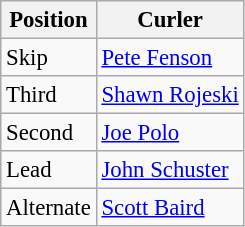<table class="wikitable sortable" style=font-size:95%>
<tr>
<th>Position</th>
<th>Curler</th>
</tr>
<tr>
<td>Skip</td>
<td><a href='#'>Pete Fenson</a></td>
</tr>
<tr>
<td>Third</td>
<td><a href='#'>Shawn Rojeski</a></td>
</tr>
<tr>
<td>Second</td>
<td><a href='#'>Joe Polo</a></td>
</tr>
<tr>
<td>Lead</td>
<td><a href='#'>John Schuster</a></td>
</tr>
<tr>
<td>Alternate</td>
<td><a href='#'>Scott Baird</a></td>
</tr>
</table>
